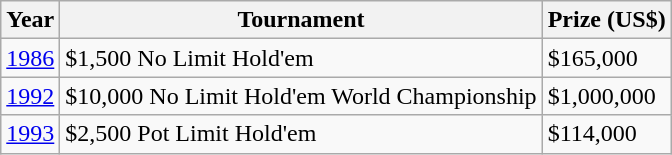<table class="wikitable">
<tr>
<th>Year</th>
<th>Tournament</th>
<th>Prize (US$)</th>
</tr>
<tr>
<td><a href='#'>1986</a></td>
<td>$1,500 No Limit Hold'em</td>
<td>$165,000</td>
</tr>
<tr>
<td><a href='#'>1992</a></td>
<td>$10,000 No Limit Hold'em World Championship</td>
<td>$1,000,000</td>
</tr>
<tr>
<td><a href='#'>1993</a></td>
<td>$2,500 Pot Limit Hold'em</td>
<td>$114,000</td>
</tr>
</table>
